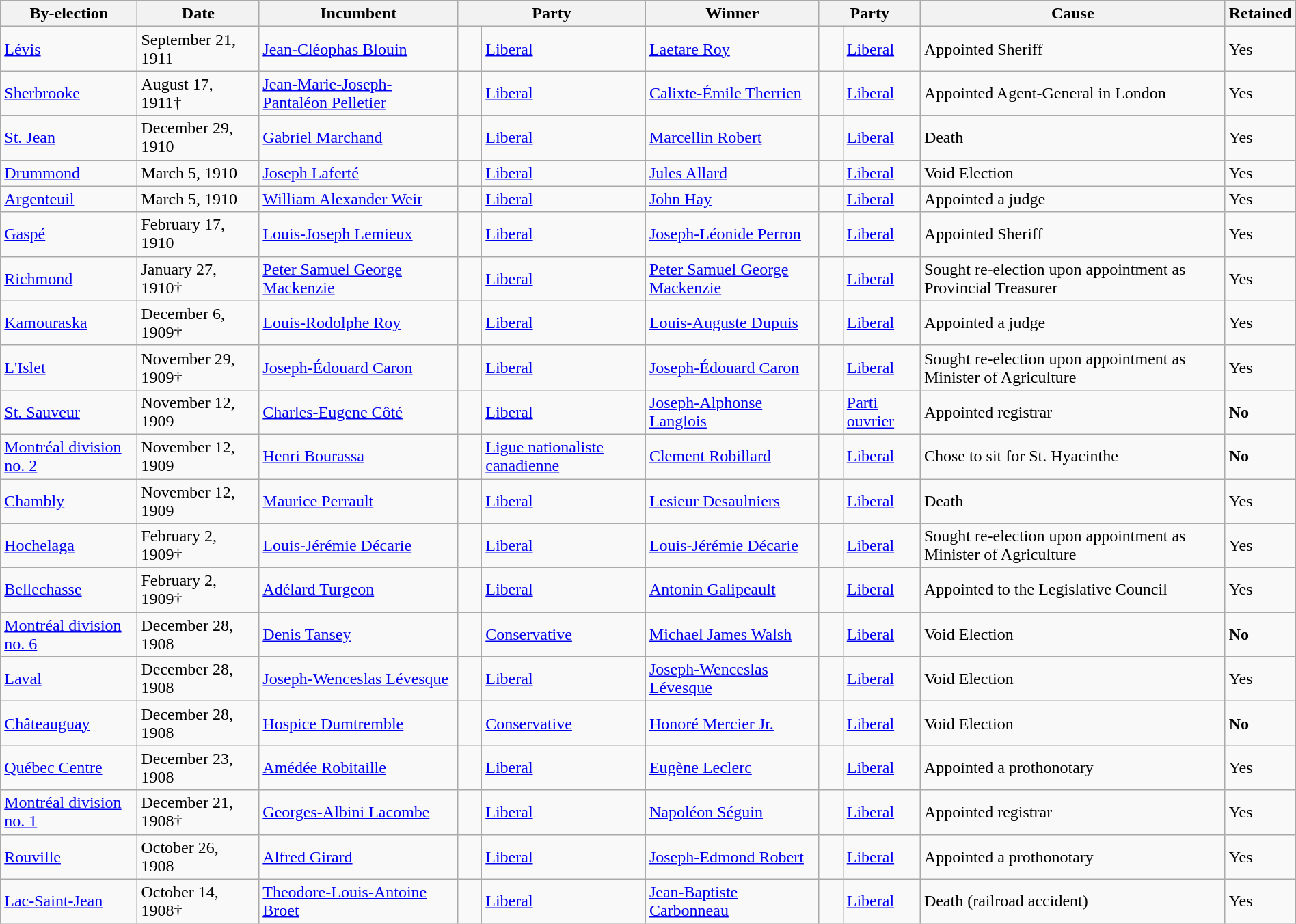<table class=wikitable style="width:100%">
<tr>
<th>By-election</th>
<th>Date</th>
<th>Incumbent</th>
<th colspan=2>Party</th>
<th>Winner</th>
<th colspan=2>Party</th>
<th>Cause</th>
<th>Retained</th>
</tr>
<tr>
<td><a href='#'>Lévis</a></td>
<td>September 21, 1911</td>
<td><a href='#'>Jean-Cléophas Blouin</a></td>
<td>    </td>
<td><a href='#'>Liberal</a></td>
<td><a href='#'>Laetare Roy</a></td>
<td>    </td>
<td><a href='#'>Liberal</a></td>
<td>Appointed Sheriff</td>
<td>Yes</td>
</tr>
<tr>
<td><a href='#'>Sherbrooke</a></td>
<td>August 17, 1911†</td>
<td><a href='#'>Jean-Marie-Joseph-Pantaléon Pelletier</a></td>
<td>    </td>
<td><a href='#'>Liberal</a></td>
<td><a href='#'>Calixte-Émile Therrien</a></td>
<td>    </td>
<td><a href='#'>Liberal</a></td>
<td>Appointed Agent-General in London</td>
<td>Yes</td>
</tr>
<tr>
<td><a href='#'>St. Jean</a></td>
<td>December 29, 1910</td>
<td><a href='#'>Gabriel Marchand</a></td>
<td>    </td>
<td><a href='#'>Liberal</a></td>
<td><a href='#'>Marcellin Robert</a></td>
<td>    </td>
<td><a href='#'>Liberal</a></td>
<td>Death</td>
<td>Yes</td>
</tr>
<tr>
<td><a href='#'>Drummond</a></td>
<td>March 5, 1910</td>
<td><a href='#'>Joseph Laferté</a></td>
<td>    </td>
<td><a href='#'>Liberal</a></td>
<td><a href='#'>Jules Allard</a></td>
<td>    </td>
<td><a href='#'>Liberal</a></td>
<td>Void Election</td>
<td>Yes</td>
</tr>
<tr>
<td><a href='#'>Argenteuil</a></td>
<td>March 5, 1910</td>
<td><a href='#'>William Alexander Weir</a></td>
<td>    </td>
<td><a href='#'>Liberal</a></td>
<td><a href='#'>John Hay</a></td>
<td>    </td>
<td><a href='#'>Liberal</a></td>
<td>Appointed a judge</td>
<td>Yes</td>
</tr>
<tr>
<td><a href='#'>Gaspé</a></td>
<td>February 17, 1910</td>
<td><a href='#'>Louis-Joseph Lemieux</a></td>
<td>    </td>
<td><a href='#'>Liberal</a></td>
<td><a href='#'>Joseph-Léonide Perron</a></td>
<td>    </td>
<td><a href='#'>Liberal</a></td>
<td>Appointed Sheriff</td>
<td>Yes</td>
</tr>
<tr>
<td><a href='#'>Richmond</a></td>
<td>January 27, 1910†</td>
<td><a href='#'>Peter Samuel George Mackenzie</a></td>
<td>    </td>
<td><a href='#'>Liberal</a></td>
<td><a href='#'>Peter Samuel George Mackenzie</a></td>
<td>    </td>
<td><a href='#'>Liberal</a></td>
<td>Sought re-election upon appointment as Provincial Treasurer</td>
<td>Yes</td>
</tr>
<tr>
<td><a href='#'>Kamouraska</a></td>
<td>December 6, 1909†</td>
<td><a href='#'>Louis-Rodolphe Roy</a></td>
<td>    </td>
<td><a href='#'>Liberal</a></td>
<td><a href='#'>Louis-Auguste Dupuis</a></td>
<td>    </td>
<td><a href='#'>Liberal</a></td>
<td>Appointed a judge</td>
<td>Yes</td>
</tr>
<tr>
<td><a href='#'>L'Islet</a></td>
<td>November 29, 1909†</td>
<td><a href='#'>Joseph-Édouard Caron</a></td>
<td>    </td>
<td><a href='#'>Liberal</a></td>
<td><a href='#'>Joseph-Édouard Caron</a></td>
<td>    </td>
<td><a href='#'>Liberal</a></td>
<td>Sought re-election upon appointment as Minister of Agriculture</td>
<td>Yes</td>
</tr>
<tr>
<td><a href='#'>St. Sauveur</a></td>
<td>November 12, 1909</td>
<td><a href='#'>Charles-Eugene Côté</a></td>
<td>    </td>
<td><a href='#'>Liberal</a></td>
<td><a href='#'>Joseph-Alphonse Langlois</a></td>
<td>    </td>
<td><a href='#'>Parti ouvrier</a></td>
<td>Appointed registrar</td>
<td><strong>No</strong></td>
</tr>
<tr>
<td><a href='#'>Montréal division no. 2</a></td>
<td>November 12, 1909</td>
<td><a href='#'>Henri Bourassa</a></td>
<td></td>
<td><a href='#'>Ligue nationaliste canadienne</a></td>
<td><a href='#'>Clement Robillard</a></td>
<td>    </td>
<td><a href='#'>Liberal</a></td>
<td>Chose to sit for St. Hyacinthe</td>
<td><strong>No</strong></td>
</tr>
<tr>
<td><a href='#'>Chambly</a></td>
<td>November 12, 1909</td>
<td><a href='#'>Maurice Perrault</a></td>
<td>    </td>
<td><a href='#'>Liberal</a></td>
<td><a href='#'>Lesieur Desaulniers</a></td>
<td>    </td>
<td><a href='#'>Liberal</a></td>
<td>Death</td>
<td>Yes</td>
</tr>
<tr>
<td><a href='#'>Hochelaga</a></td>
<td>February 2, 1909†</td>
<td><a href='#'>Louis-Jérémie Décarie</a></td>
<td>    </td>
<td><a href='#'>Liberal</a></td>
<td><a href='#'>Louis-Jérémie Décarie</a></td>
<td>    </td>
<td><a href='#'>Liberal</a></td>
<td>Sought re-election upon appointment as Minister of Agriculture</td>
<td>Yes</td>
</tr>
<tr>
<td><a href='#'>Bellechasse</a></td>
<td>February 2, 1909†</td>
<td><a href='#'>Adélard Turgeon</a></td>
<td>    </td>
<td><a href='#'>Liberal</a></td>
<td><a href='#'>Antonin Galipeault</a></td>
<td>    </td>
<td><a href='#'>Liberal</a></td>
<td>Appointed to the Legislative Council</td>
<td>Yes</td>
</tr>
<tr>
<td><a href='#'>Montréal division no. 6</a></td>
<td>December 28, 1908</td>
<td><a href='#'>Denis Tansey</a></td>
<td>    </td>
<td><a href='#'>Conservative</a></td>
<td><a href='#'>Michael James Walsh</a></td>
<td>    </td>
<td><a href='#'>Liberal</a></td>
<td>Void Election</td>
<td><strong>No</strong></td>
</tr>
<tr>
<td><a href='#'>Laval</a></td>
<td>December 28, 1908</td>
<td><a href='#'>Joseph-Wenceslas Lévesque</a></td>
<td>    </td>
<td><a href='#'>Liberal</a></td>
<td><a href='#'>Joseph-Wenceslas Lévesque</a></td>
<td>    </td>
<td><a href='#'>Liberal</a></td>
<td>Void Election</td>
<td>Yes</td>
</tr>
<tr>
<td><a href='#'>Châteauguay</a></td>
<td>December 28, 1908</td>
<td><a href='#'>Hospice Dumtremble</a></td>
<td>    </td>
<td><a href='#'>Conservative</a></td>
<td><a href='#'>Honoré Mercier Jr.</a></td>
<td>    </td>
<td><a href='#'>Liberal</a></td>
<td>Void Election</td>
<td><strong>No</strong></td>
</tr>
<tr>
<td><a href='#'>Québec Centre</a></td>
<td>December 23, 1908</td>
<td><a href='#'>Amédée Robitaille</a></td>
<td>    </td>
<td><a href='#'>Liberal</a></td>
<td><a href='#'>Eugène Leclerc</a></td>
<td>    </td>
<td><a href='#'>Liberal</a></td>
<td>Appointed a prothonotary</td>
<td>Yes</td>
</tr>
<tr>
<td><a href='#'>Montréal division no. 1</a></td>
<td>December 21, 1908†</td>
<td><a href='#'>Georges-Albini Lacombe</a></td>
<td>    </td>
<td><a href='#'>Liberal</a></td>
<td><a href='#'>Napoléon Séguin</a></td>
<td>    </td>
<td><a href='#'>Liberal</a></td>
<td>Appointed registrar</td>
<td>Yes</td>
</tr>
<tr>
<td><a href='#'>Rouville</a></td>
<td>October 26, 1908</td>
<td><a href='#'>Alfred Girard</a></td>
<td>    </td>
<td><a href='#'>Liberal</a></td>
<td><a href='#'>Joseph-Edmond Robert</a></td>
<td>    </td>
<td><a href='#'>Liberal</a></td>
<td>Appointed a prothonotary</td>
<td>Yes</td>
</tr>
<tr>
<td><a href='#'>Lac-Saint-Jean</a></td>
<td>October 14, 1908†</td>
<td><a href='#'>Theodore-Louis-Antoine Broet</a></td>
<td>    </td>
<td><a href='#'>Liberal</a></td>
<td><a href='#'>Jean-Baptiste Carbonneau</a></td>
<td>    </td>
<td><a href='#'>Liberal</a></td>
<td>Death (railroad accident)</td>
<td>Yes</td>
</tr>
</table>
